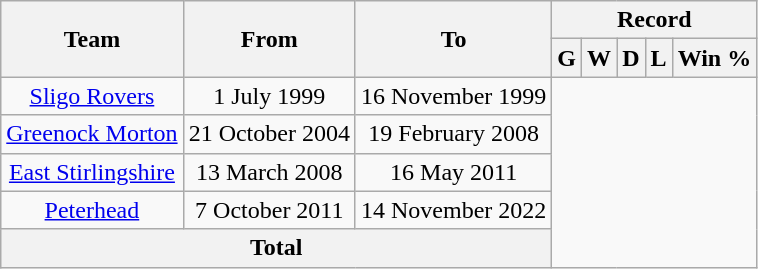<table class="wikitable" style="text-align: center">
<tr>
<th rowspan="2">Team</th>
<th rowspan="2">From</th>
<th rowspan="2">To</th>
<th colspan="5">Record</th>
</tr>
<tr>
<th>G</th>
<th>W</th>
<th>D</th>
<th>L</th>
<th>Win %</th>
</tr>
<tr>
<td align=centre><a href='#'>Sligo Rovers</a></td>
<td align=centre>1 July 1999</td>
<td align=centre>16 November 1999<br></td>
</tr>
<tr>
<td align=centre><a href='#'>Greenock Morton</a></td>
<td align=centre>21 October 2004</td>
<td align=centre>19 February 2008<br></td>
</tr>
<tr>
<td align=centre><a href='#'>East Stirlingshire</a></td>
<td align=centre>13 March 2008</td>
<td align=centre>16 May 2011<br></td>
</tr>
<tr>
<td align=centre><a href='#'>Peterhead</a></td>
<td align=centre>7 October 2011</td>
<td align=centre>14 November 2022<br></td>
</tr>
<tr>
<th colspan=3>Total<br></th>
</tr>
</table>
